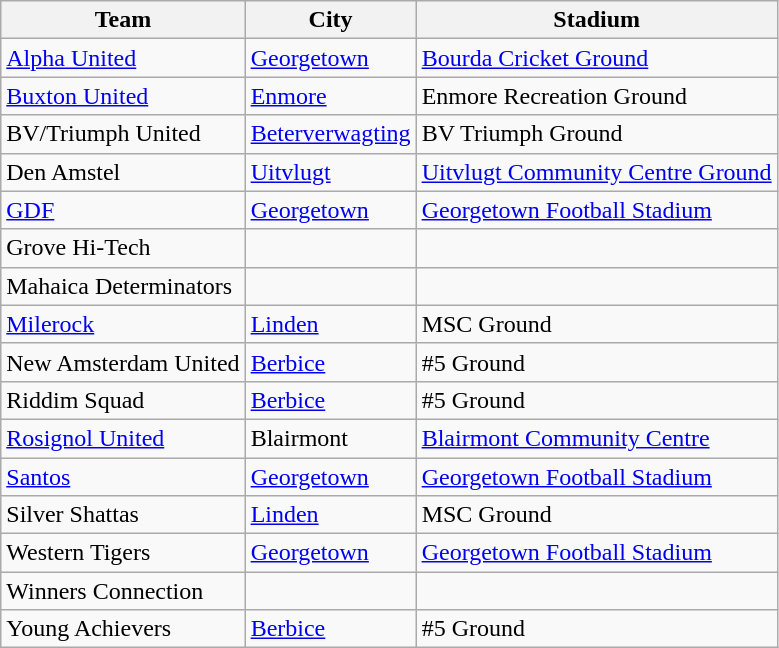<table class="wikitable">
<tr>
<th>Team</th>
<th>City</th>
<th>Stadium</th>
</tr>
<tr>
<td><a href='#'>Alpha United</a></td>
<td><a href='#'>Georgetown</a></td>
<td><a href='#'>Bourda Cricket Ground</a></td>
</tr>
<tr>
<td><a href='#'>Buxton United</a></td>
<td><a href='#'>Enmore</a></td>
<td>Enmore Recreation Ground</td>
</tr>
<tr>
<td>BV/Triumph United</td>
<td><a href='#'>Beterverwagting</a></td>
<td>BV Triumph Ground</td>
</tr>
<tr>
<td>Den Amstel</td>
<td><a href='#'>Uitvlugt</a></td>
<td><a href='#'>Uitvlugt Community Centre Ground</a></td>
</tr>
<tr>
<td><a href='#'>GDF</a></td>
<td><a href='#'>Georgetown</a></td>
<td><a href='#'>Georgetown Football Stadium</a></td>
</tr>
<tr>
<td>Grove Hi-Tech</td>
<td></td>
<td></td>
</tr>
<tr>
<td>Mahaica Determinators</td>
<td></td>
<td></td>
</tr>
<tr>
<td><a href='#'>Milerock</a></td>
<td><a href='#'>Linden</a></td>
<td>MSC Ground</td>
</tr>
<tr>
<td>New Amsterdam United</td>
<td><a href='#'>Berbice</a></td>
<td>#5 Ground</td>
</tr>
<tr>
<td>Riddim Squad</td>
<td><a href='#'>Berbice</a></td>
<td>#5 Ground</td>
</tr>
<tr>
<td><a href='#'>Rosignol United</a></td>
<td>Blairmont</td>
<td><a href='#'>Blairmont Community Centre</a></td>
</tr>
<tr>
<td><a href='#'>Santos</a></td>
<td><a href='#'>Georgetown</a></td>
<td><a href='#'>Georgetown Football Stadium</a></td>
</tr>
<tr>
<td>Silver Shattas</td>
<td><a href='#'>Linden</a></td>
<td>MSC Ground</td>
</tr>
<tr>
<td>Western Tigers</td>
<td><a href='#'>Georgetown</a></td>
<td><a href='#'>Georgetown Football Stadium</a></td>
</tr>
<tr>
<td>Winners Connection</td>
<td></td>
<td></td>
</tr>
<tr>
<td>Young Achievers</td>
<td><a href='#'>Berbice</a></td>
<td>#5 Ground</td>
</tr>
</table>
